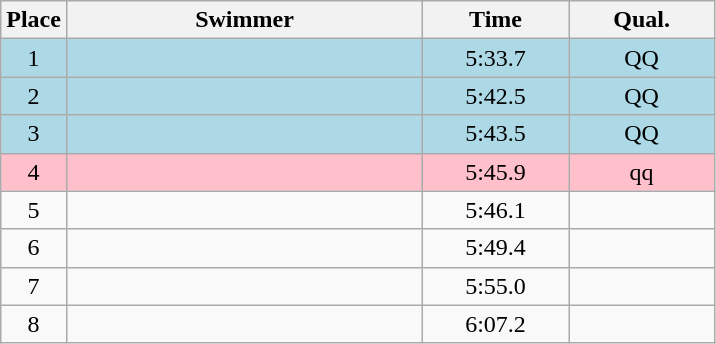<table class=wikitable style="text-align:center">
<tr>
<th>Place</th>
<th width=230>Swimmer</th>
<th width=90>Time</th>
<th width=90>Qual.</th>
</tr>
<tr bgcolor=lightblue>
<td>1</td>
<td align=left></td>
<td>5:33.7</td>
<td>QQ</td>
</tr>
<tr bgcolor=lightblue>
<td>2</td>
<td align=left></td>
<td>5:42.5</td>
<td>QQ</td>
</tr>
<tr bgcolor=lightblue>
<td>3</td>
<td align=left></td>
<td>5:43.5</td>
<td>QQ</td>
</tr>
<tr bgcolor=pink>
<td>4</td>
<td align=left></td>
<td>5:45.9</td>
<td>qq</td>
</tr>
<tr>
<td>5</td>
<td align=left></td>
<td>5:46.1</td>
<td></td>
</tr>
<tr>
<td>6</td>
<td align=left></td>
<td>5:49.4</td>
<td></td>
</tr>
<tr>
<td>7</td>
<td align=left></td>
<td>5:55.0</td>
<td></td>
</tr>
<tr>
<td>8</td>
<td align=left></td>
<td>6:07.2</td>
<td></td>
</tr>
</table>
